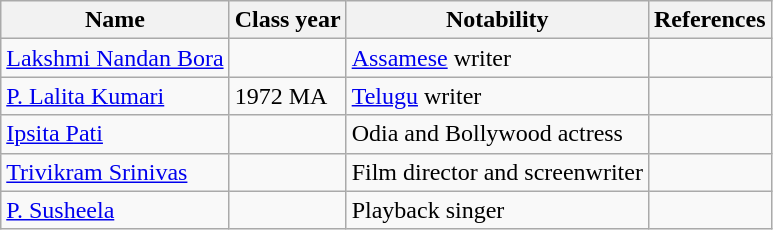<table class="wikitable">
<tr>
<th>Name</th>
<th>Class year</th>
<th>Notability</th>
<th>References</th>
</tr>
<tr>
<td><a href='#'>Lakshmi Nandan Bora</a></td>
<td></td>
<td><a href='#'>Assamese</a> writer</td>
<td></td>
</tr>
<tr>
<td><a href='#'>P. Lalita Kumari</a></td>
<td>1972 MA</td>
<td><a href='#'>Telugu</a> writer</td>
<td></td>
</tr>
<tr>
<td><a href='#'>Ipsita Pati</a></td>
<td></td>
<td>Odia and Bollywood actress</td>
<td></td>
</tr>
<tr>
<td><a href='#'>Trivikram Srinivas</a></td>
<td></td>
<td>Film director and screenwriter</td>
<td></td>
</tr>
<tr>
<td><a href='#'>P. Susheela</a></td>
<td></td>
<td>Playback singer</td>
<td></td>
</tr>
</table>
